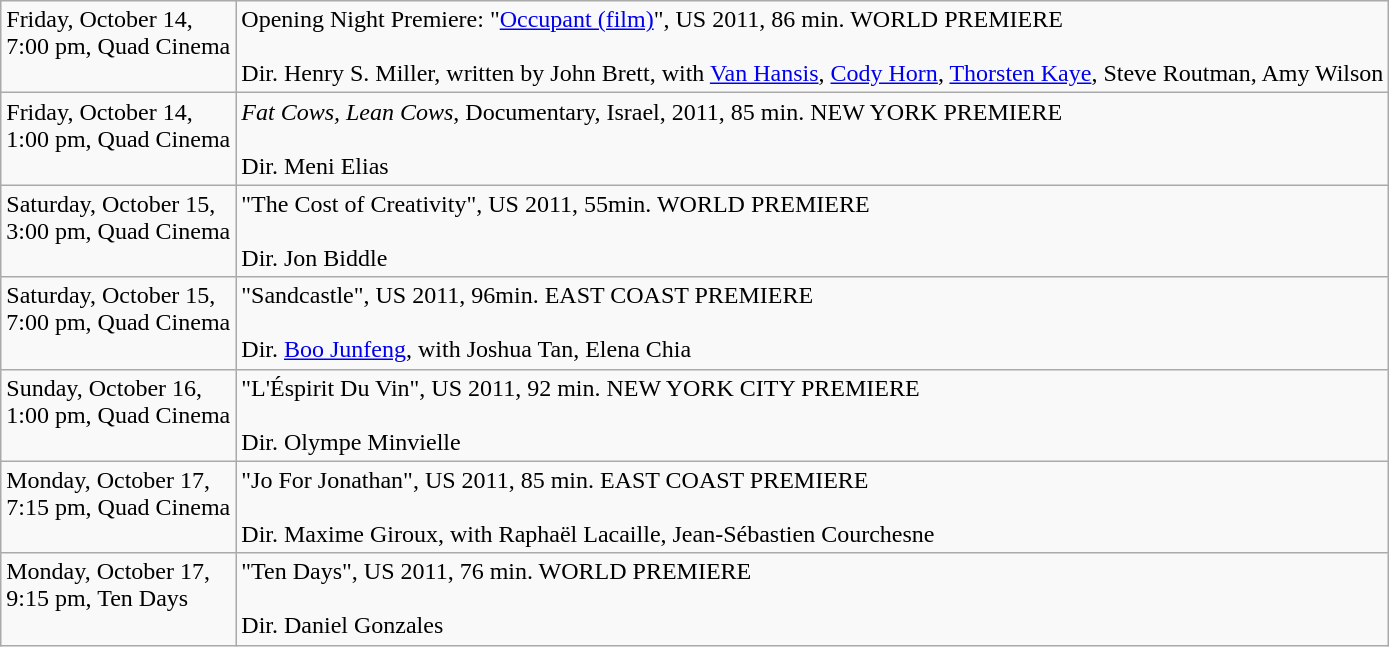<table class="wikitable">
<tr valign="top">
<td>Friday, October 14, <br>7:00 pm, Quad Cinema</td>
<td>Opening Night Premiere: "<a href='#'>Occupant (film)</a>", US 2011, 86 min. WORLD PREMIERE<br><br>Dir. Henry S. Miller, written by John Brett, with <a href='#'>Van Hansis</a>, <a href='#'>Cody Horn</a>, <a href='#'>Thorsten Kaye</a>, Steve Routman, Amy Wilson</td>
</tr>
<tr valign="top">
<td>Friday, October 14, <br>1:00 pm, Quad Cinema</td>
<td><em>Fat Cows, Lean Cows</em>, Documentary, Israel, 2011, 85 min. NEW YORK PREMIERE<br><br>Dir. Meni Elias</td>
</tr>
<tr valign="top">
<td>Saturday, October 15, <br>3:00 pm, Quad Cinema</td>
<td>"The Cost of Creativity", US 2011, 55min. WORLD PREMIERE<br><br>Dir. Jon Biddle</td>
</tr>
<tr valign="top">
<td>Saturday, October 15, <br>7:00 pm, Quad Cinema</td>
<td>"Sandcastle", US 2011, 96min. EAST COAST PREMIERE<br><br>Dir. <a href='#'>Boo Junfeng</a>, with Joshua Tan, Elena Chia</td>
</tr>
<tr valign="top">
<td>Sunday, October 16, <br>1:00 pm, Quad Cinema</td>
<td>"L'Éspirit Du Vin", US 2011, 92 min. NEW YORK CITY PREMIERE<br><br>Dir. Olympe Minvielle</td>
</tr>
<tr valign="top">
<td>Monday, October 17, <br>7:15 pm, Quad Cinema</td>
<td>"Jo For Jonathan", US 2011, 85 min. EAST COAST PREMIERE<br><br>Dir. Maxime Giroux, with Raphaël Lacaille, Jean-Sébastien Courchesne</td>
</tr>
<tr valign="top">
<td>Monday, October 17, <br>9:15 pm, Ten Days</td>
<td>"Ten Days", US 2011, 76 min. WORLD PREMIERE<br><br>Dir. Daniel Gonzales</td>
</tr>
</table>
